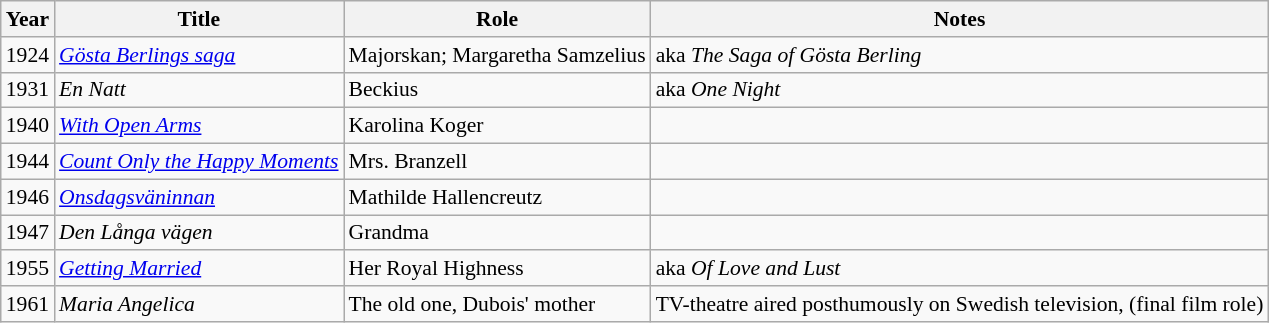<table class="wikitable" style="font-size: 90%;">
<tr>
<th>Year</th>
<th>Title</th>
<th>Role</th>
<th>Notes</th>
</tr>
<tr>
<td>1924</td>
<td><em><a href='#'>Gösta Berlings saga</a></em></td>
<td>Majorskan; Margaretha Samzelius</td>
<td>aka <em>The Saga of Gösta Berling</em></td>
</tr>
<tr>
<td>1931</td>
<td><em>En Natt</em></td>
<td>Beckius</td>
<td>aka <em>One Night</em></td>
</tr>
<tr>
<td>1940</td>
<td><em><a href='#'>With Open Arms</a></em></td>
<td>Karolina Koger</td>
<td></td>
</tr>
<tr>
<td>1944</td>
<td><em><a href='#'>Count Only the Happy Moments</a></em></td>
<td>Mrs. Branzell</td>
<td></td>
</tr>
<tr>
<td>1946</td>
<td><em><a href='#'>Onsdagsväninnan</a></em></td>
<td>Mathilde Hallencreutz</td>
<td></td>
</tr>
<tr>
<td>1947</td>
<td><em>Den Långa vägen</em></td>
<td>Grandma</td>
<td></td>
</tr>
<tr>
<td>1955</td>
<td><em><a href='#'>Getting Married</a></em></td>
<td>Her Royal Highness</td>
<td>aka <em>Of Love and Lust</em></td>
</tr>
<tr>
<td>1961</td>
<td><em>Maria Angelica</em></td>
<td>The old one, Dubois' mother</td>
<td>TV-theatre aired posthumously on Swedish television, (final film role)</td>
</tr>
</table>
